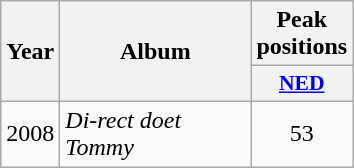<table class="wikitable">
<tr>
<th align="center" rowspan="2" width="10">Year</th>
<th align="center" rowspan="2" width="120">Album</th>
<th align="center" colspan="1" width="20">Peak positions</th>
</tr>
<tr>
<th scope="col" style="width:3em;font-size:90%;"><a href='#'>NED</a><br></th>
</tr>
<tr>
<td style="text-align:center;">2008</td>
<td><em>Di-rect doet Tommy</em></td>
<td style="text-align:center;">53</td>
</tr>
</table>
